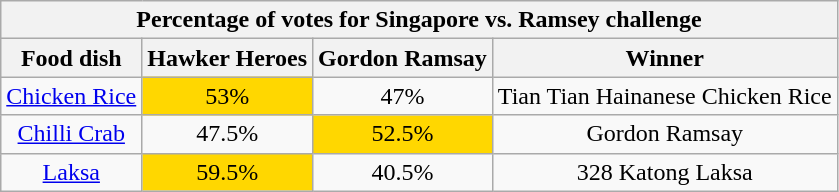<table class="wikitable" style="text-align: center;font-size:100%;">
<tr>
<th colspan=9>Percentage of votes for Singapore vs. Ramsey challenge</th>
</tr>
<tr>
<th>Food dish</th>
<th>Hawker Heroes</th>
<th>Gordon Ramsay</th>
<th>Winner</th>
</tr>
<tr>
<td><a href='#'>Chicken Rice</a></td>
<td style="background:gold;">53%</td>
<td>47%</td>
<td>Tian Tian Hainanese Chicken Rice</td>
</tr>
<tr>
<td><a href='#'>Chilli Crab</a></td>
<td>47.5%</td>
<td style="background:gold;">52.5%</td>
<td>Gordon Ramsay</td>
</tr>
<tr>
<td><a href='#'>Laksa</a></td>
<td style="background:gold;">59.5%</td>
<td>40.5%</td>
<td>328 Katong Laksa</td>
</tr>
</table>
